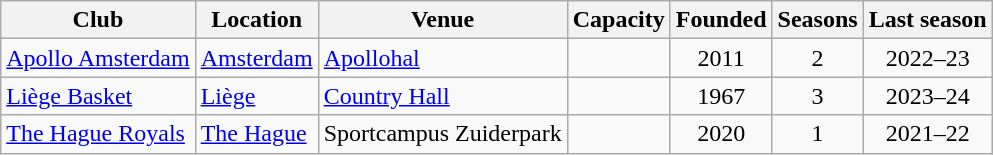<table class="wikitable sortable">
<tr>
<th>Club</th>
<th>Location</th>
<th>Venue</th>
<th>Capacity</th>
<th>Founded</th>
<th>Seasons</th>
<th>Last season</th>
</tr>
<tr>
<td><a href='#'>Apollo Amsterdam</a></td>
<td><a href='#'>Amsterdam</a></td>
<td><a href='#'>Apollohal</a></td>
<td align="center"></td>
<td align="center">2011</td>
<td align="center">2</td>
<td align="center">2022–23</td>
</tr>
<tr>
<td><a href='#'>Liège Basket</a></td>
<td><a href='#'>Liège</a></td>
<td><a href='#'>Country Hall</a></td>
<td align=center></td>
<td align=center>1967</td>
<td align=center>3</td>
<td align=center>2023–24</td>
</tr>
<tr>
<td><a href='#'>The Hague Royals</a></td>
<td><a href='#'>The Hague</a></td>
<td>Sportcampus Zuiderpark</td>
<td align="center"></td>
<td align="center">2020</td>
<td align="center">1</td>
<td align="center">2021–22</td>
</tr>
</table>
